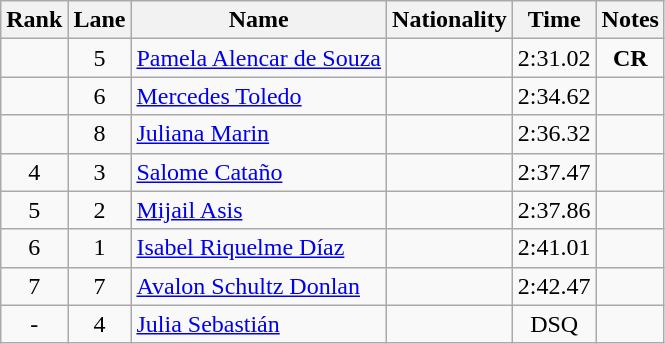<table class="wikitable sortable" style="text-align:center">
<tr>
<th>Rank</th>
<th>Lane</th>
<th>Name</th>
<th>Nationality</th>
<th>Time</th>
<th>Notes</th>
</tr>
<tr>
<td></td>
<td>5</td>
<td align=left><a href='#'>Pamela Alencar de Souza</a></td>
<td align=left></td>
<td>2:31.02</td>
<td><strong>CR</strong></td>
</tr>
<tr>
<td></td>
<td>6</td>
<td align=left><a href='#'>Mercedes Toledo</a></td>
<td align=left></td>
<td>2:34.62</td>
<td></td>
</tr>
<tr>
<td></td>
<td>8</td>
<td align=left><a href='#'>Juliana Marin</a></td>
<td align=left></td>
<td>2:36.32</td>
<td></td>
</tr>
<tr>
<td>4</td>
<td>3</td>
<td align=left><a href='#'>Salome Cataño</a></td>
<td align=left></td>
<td>2:37.47</td>
<td></td>
</tr>
<tr>
<td>5</td>
<td>2</td>
<td align=left><a href='#'>Mijail Asis</a></td>
<td align=left></td>
<td>2:37.86</td>
<td></td>
</tr>
<tr>
<td>6</td>
<td>1</td>
<td align=left><a href='#'>Isabel Riquelme Díaz</a></td>
<td align=left></td>
<td>2:41.01</td>
<td></td>
</tr>
<tr>
<td>7</td>
<td>7</td>
<td align=left><a href='#'>Avalon Schultz Donlan</a></td>
<td align=left></td>
<td>2:42.47</td>
<td></td>
</tr>
<tr>
<td>-</td>
<td>4</td>
<td align=left><a href='#'>Julia Sebastián</a></td>
<td align=left></td>
<td>DSQ</td>
<td></td>
</tr>
</table>
